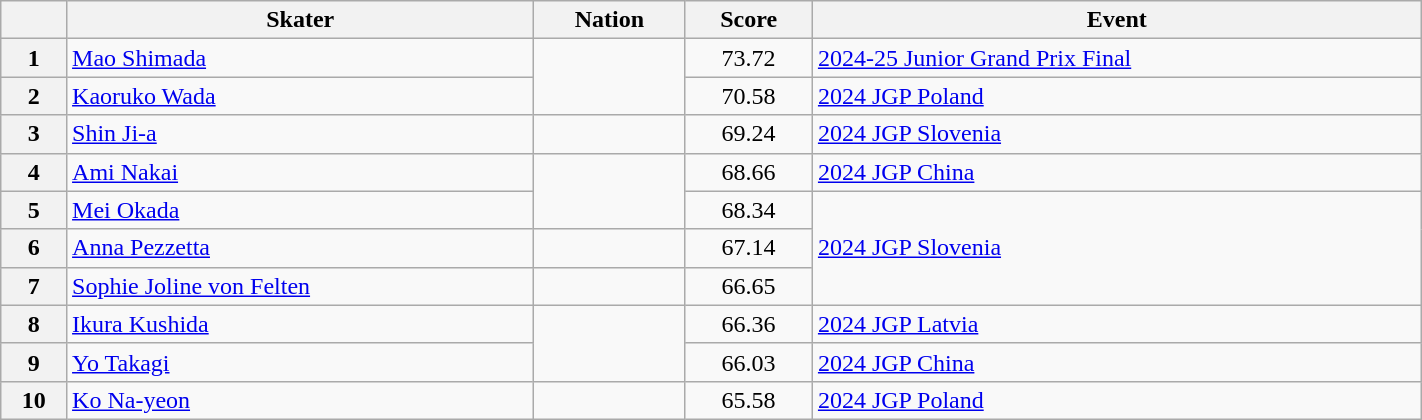<table class="wikitable sortable" style="text-align:left; width:75%">
<tr>
<th scope="col"></th>
<th scope="col">Skater</th>
<th scope="col">Nation</th>
<th scope="col">Score</th>
<th scope="col">Event</th>
</tr>
<tr>
<th scope="row">1</th>
<td><a href='#'>Mao Shimada</a></td>
<td rowspan="2"></td>
<td style="text-align:center">73.72</td>
<td><a href='#'>2024-25 Junior Grand Prix Final</a></td>
</tr>
<tr>
<th scope="row">2</th>
<td><a href='#'>Kaoruko Wada</a></td>
<td style="text-align:center">70.58</td>
<td><a href='#'>2024 JGP Poland</a></td>
</tr>
<tr>
<th scope="row">3</th>
<td><a href='#'>Shin Ji-a</a></td>
<td></td>
<td style="text-align:center">69.24</td>
<td><a href='#'>2024 JGP Slovenia</a></td>
</tr>
<tr>
<th scope="row">4</th>
<td><a href='#'>Ami Nakai</a></td>
<td rowspan="2"></td>
<td style="text-align:center">68.66</td>
<td><a href='#'>2024 JGP China</a></td>
</tr>
<tr>
<th scope="row">5</th>
<td><a href='#'>Mei Okada</a></td>
<td style="text-align:center">68.34</td>
<td rowspan="3"><a href='#'>2024 JGP Slovenia</a></td>
</tr>
<tr>
<th scope="row">6</th>
<td><a href='#'>Anna Pezzetta</a></td>
<td></td>
<td style="text-align:center">67.14</td>
</tr>
<tr>
<th scope="row">7</th>
<td><a href='#'>Sophie Joline von Felten</a></td>
<td></td>
<td style="text-align:center">66.65</td>
</tr>
<tr>
<th scope="row">8</th>
<td><a href='#'>Ikura Kushida</a></td>
<td rowspan="2"></td>
<td style="text-align:center">66.36</td>
<td><a href='#'>2024 JGP Latvia</a></td>
</tr>
<tr>
<th scope="row">9</th>
<td><a href='#'>Yo Takagi</a></td>
<td style="text-align:center">66.03</td>
<td><a href='#'>2024 JGP China</a></td>
</tr>
<tr>
<th scope="row">10</th>
<td><a href='#'>Ko Na-yeon</a></td>
<td></td>
<td style="text-align:center">65.58</td>
<td><a href='#'>2024 JGP Poland</a></td>
</tr>
</table>
